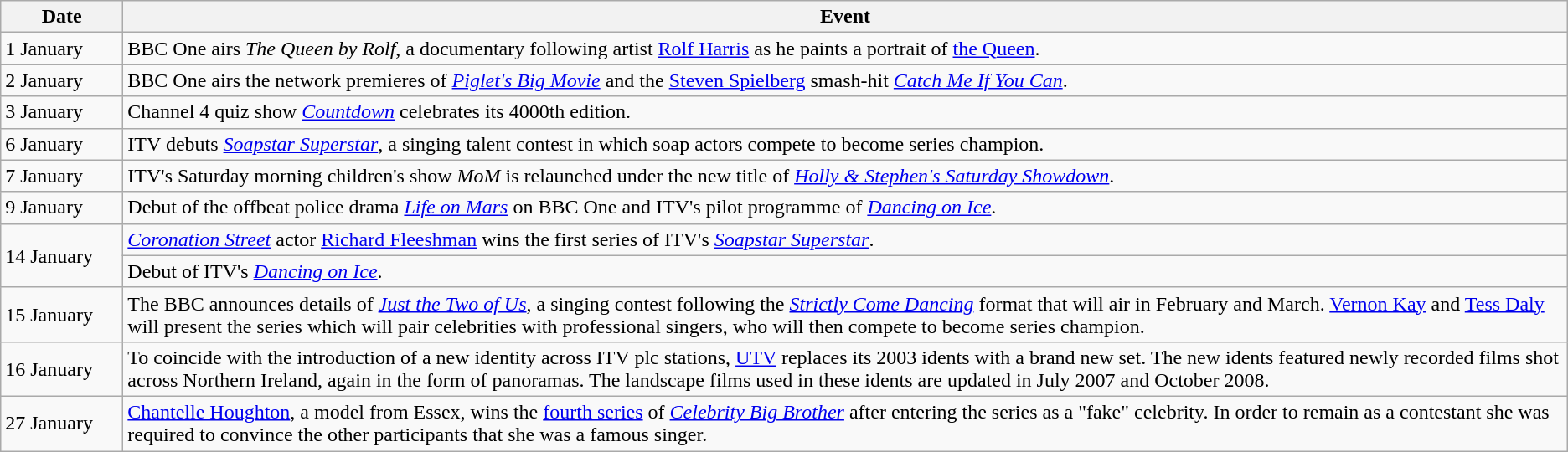<table class="wikitable">
<tr>
<th width=90>Date</th>
<th>Event</th>
</tr>
<tr>
<td>1 January</td>
<td>BBC One airs <em>The Queen by Rolf</em>, a documentary following artist <a href='#'>Rolf Harris</a> as he paints a portrait of <a href='#'>the Queen</a>.</td>
</tr>
<tr>
<td>2 January</td>
<td>BBC One airs the network premieres of <em><a href='#'>Piglet's Big Movie</a></em> and the <a href='#'>Steven Spielberg</a> smash-hit <em><a href='#'>Catch Me If You Can</a></em>.</td>
</tr>
<tr>
<td>3 January</td>
<td>Channel 4 quiz show <em><a href='#'>Countdown</a></em> celebrates its 4000th edition.</td>
</tr>
<tr>
<td>6 January</td>
<td>ITV debuts <em><a href='#'>Soapstar Superstar</a></em>, a singing talent contest in which soap actors compete to become series champion.</td>
</tr>
<tr>
<td>7 January</td>
<td>ITV's Saturday morning children's show <em>MoM</em> is relaunched under the new title of <em><a href='#'>Holly & Stephen's Saturday Showdown</a></em>.</td>
</tr>
<tr>
<td>9 January</td>
<td>Debut of the offbeat police drama <em><a href='#'>Life on Mars</a></em> on BBC One and ITV's pilot programme of <em><a href='#'>Dancing on Ice</a></em>.</td>
</tr>
<tr>
<td rowspan=2>14 January</td>
<td><em><a href='#'>Coronation Street</a></em> actor <a href='#'>Richard Fleeshman</a> wins the first series of ITV's <em><a href='#'>Soapstar Superstar</a></em>.</td>
</tr>
<tr>
<td>Debut of ITV's <em><a href='#'>Dancing on Ice</a></em>.</td>
</tr>
<tr>
<td>15 January</td>
<td>The BBC announces details of <em><a href='#'>Just the Two of Us</a></em>, a singing contest following the <em><a href='#'>Strictly Come Dancing</a></em> format that will air in February and March. <a href='#'>Vernon Kay</a> and <a href='#'>Tess Daly</a> will present the series which will pair celebrities with professional singers, who will then compete to become series champion.</td>
</tr>
<tr>
<td>16 January</td>
<td>To coincide with the introduction of a new identity across ITV plc stations, <a href='#'>UTV</a> replaces its 2003 idents with a brand new set. The new idents featured newly recorded films shot across Northern Ireland, again in the form of panoramas. The landscape films used in these idents are updated in July 2007 and October 2008.</td>
</tr>
<tr>
<td>27 January</td>
<td><a href='#'>Chantelle Houghton</a>, a model from Essex, wins the <a href='#'>fourth series</a> of <em><a href='#'>Celebrity Big Brother</a></em> after entering the series as a "fake" celebrity. In order to remain as a contestant she was required to convince the other participants that she was a famous singer.</td>
</tr>
</table>
